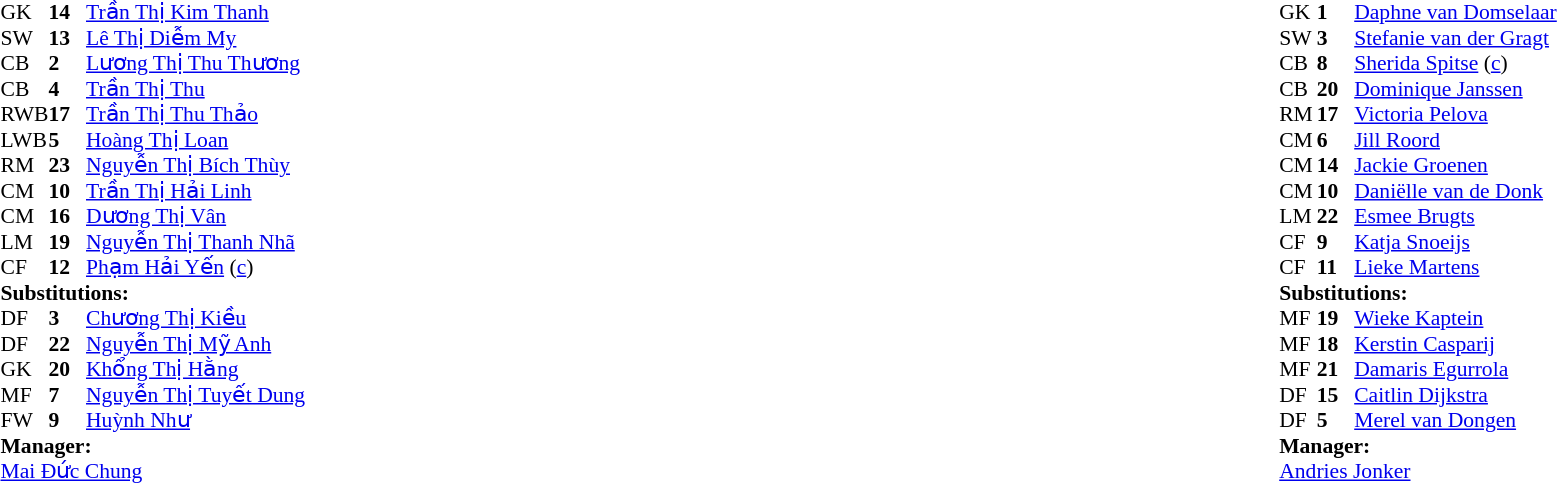<table width="100%">
<tr>
<td valign="top" width="40%"><br><table style="font-size:90%" cellspacing="0" cellpadding="0">
<tr>
<th width=25></th>
<th width=25></th>
</tr>
<tr>
<td>GK</td>
<td><strong>14</strong></td>
<td><a href='#'>Trần Thị Kim Thanh</a></td>
<td></td>
<td></td>
</tr>
<tr>
<td>SW</td>
<td><strong>13</strong></td>
<td><a href='#'>Lê Thị Diễm My</a></td>
</tr>
<tr>
<td>CB</td>
<td><strong>2</strong></td>
<td><a href='#'>Lương Thị Thu Thương</a></td>
<td></td>
<td></td>
</tr>
<tr>
<td>CB</td>
<td><strong>4</strong></td>
<td><a href='#'>Trần Thị Thu</a></td>
</tr>
<tr>
<td>RWB</td>
<td><strong>17</strong></td>
<td><a href='#'>Trần Thị Thu Thảo</a></td>
</tr>
<tr>
<td>LWB</td>
<td><strong>5</strong></td>
<td><a href='#'>Hoàng Thị Loan</a></td>
<td></td>
<td></td>
</tr>
<tr>
<td>RM</td>
<td><strong>23</strong></td>
<td><a href='#'>Nguyễn Thị Bích Thùy</a></td>
<td></td>
<td></td>
</tr>
<tr>
<td>CM</td>
<td><strong>10</strong></td>
<td><a href='#'>Trần Thị Hải Linh</a></td>
</tr>
<tr>
<td>CM</td>
<td><strong>16</strong></td>
<td><a href='#'>Dương Thị Vân</a></td>
<td></td>
</tr>
<tr>
<td>LM</td>
<td><strong>19</strong></td>
<td><a href='#'>Nguyễn Thị Thanh Nhã</a></td>
</tr>
<tr>
<td>CF</td>
<td><strong>12</strong></td>
<td><a href='#'>Phạm Hải Yến</a> (<a href='#'>c</a>)</td>
<td></td>
<td></td>
</tr>
<tr>
<td colspan=3><strong>Substitutions:</strong></td>
</tr>
<tr>
<td>DF</td>
<td><strong>3</strong></td>
<td><a href='#'>Chương Thị Kiều</a></td>
<td></td>
<td></td>
</tr>
<tr>
<td>DF</td>
<td><strong>22</strong></td>
<td><a href='#'>Nguyễn Thị Mỹ Anh</a></td>
<td></td>
<td></td>
</tr>
<tr>
<td>GK</td>
<td><strong>20</strong></td>
<td><a href='#'>Khổng Thị Hằng</a></td>
<td></td>
<td></td>
</tr>
<tr>
<td>MF</td>
<td><strong>7</strong></td>
<td><a href='#'>Nguyễn Thị Tuyết Dung</a></td>
<td></td>
<td></td>
</tr>
<tr>
<td>FW</td>
<td><strong>9</strong></td>
<td><a href='#'>Huỳnh Như</a></td>
<td></td>
<td></td>
</tr>
<tr>
<td colspan=3><strong>Manager:</strong></td>
</tr>
<tr>
<td colspan=3><a href='#'>Mai Đức Chung</a></td>
</tr>
</table>
</td>
<td valign="top"></td>
<td valign="top" width="50%"><br><table style="font-size:90%; margin:auto" cellspacing="0" cellpadding="0">
<tr>
<th width=25></th>
<th width=25></th>
</tr>
<tr>
<td>GK</td>
<td><strong>1</strong></td>
<td><a href='#'>Daphne van Domselaar</a></td>
</tr>
<tr>
<td>SW</td>
<td><strong>3</strong></td>
<td><a href='#'>Stefanie van der Gragt</a></td>
</tr>
<tr>
<td>CB</td>
<td><strong>8</strong></td>
<td><a href='#'>Sherida Spitse</a> (<a href='#'>c</a>)</td>
<td></td>
<td></td>
</tr>
<tr>
<td>CB</td>
<td><strong>20</strong></td>
<td><a href='#'>Dominique Janssen</a></td>
</tr>
<tr>
<td>RM</td>
<td><strong>17</strong></td>
<td><a href='#'>Victoria Pelova</a></td>
<td></td>
<td></td>
</tr>
<tr>
<td>CM</td>
<td><strong>6</strong></td>
<td><a href='#'>Jill Roord</a></td>
</tr>
<tr>
<td>CM</td>
<td><strong>14</strong></td>
<td><a href='#'>Jackie Groenen</a></td>
<td></td>
<td></td>
</tr>
<tr>
<td>CM</td>
<td><strong>10</strong></td>
<td><a href='#'>Daniëlle van de Donk</a></td>
<td></td>
<td></td>
</tr>
<tr>
<td>LM</td>
<td><strong>22</strong></td>
<td><a href='#'>Esmee Brugts</a></td>
<td></td>
<td></td>
</tr>
<tr>
<td>CF</td>
<td><strong>9</strong></td>
<td><a href='#'>Katja Snoeijs</a></td>
</tr>
<tr>
<td>CF</td>
<td><strong>11</strong></td>
<td><a href='#'>Lieke Martens</a></td>
</tr>
<tr>
<td colspan=3><strong>Substitutions:</strong></td>
</tr>
<tr>
<td>MF</td>
<td><strong>19</strong></td>
<td><a href='#'>Wieke Kaptein</a></td>
<td></td>
<td></td>
</tr>
<tr>
<td>MF</td>
<td><strong>18</strong></td>
<td><a href='#'>Kerstin Casparij</a></td>
<td></td>
<td></td>
</tr>
<tr>
<td>MF</td>
<td><strong>21</strong></td>
<td><a href='#'>Damaris Egurrola</a></td>
<td></td>
<td></td>
</tr>
<tr>
<td>DF</td>
<td><strong>15</strong></td>
<td><a href='#'>Caitlin Dijkstra</a></td>
<td></td>
<td></td>
</tr>
<tr>
<td>DF</td>
<td><strong>5</strong></td>
<td><a href='#'>Merel van Dongen</a></td>
<td></td>
<td></td>
</tr>
<tr>
<td colspan=3><strong>Manager:</strong></td>
</tr>
<tr>
<td colspan=3><a href='#'>Andries Jonker</a></td>
</tr>
</table>
</td>
</tr>
</table>
